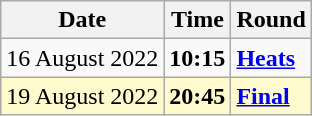<table class="wikitable">
<tr>
<th>Date</th>
<th>Time</th>
<th>Round</th>
</tr>
<tr>
<td>16 August 2022</td>
<td><strong>10:15</strong></td>
<td><strong><a href='#'>Heats</a></strong></td>
</tr>
<tr style=background:lemonchiffon>
<td>19 August 2022</td>
<td><strong>20:45</strong></td>
<td><strong><a href='#'>Final</a></strong></td>
</tr>
</table>
